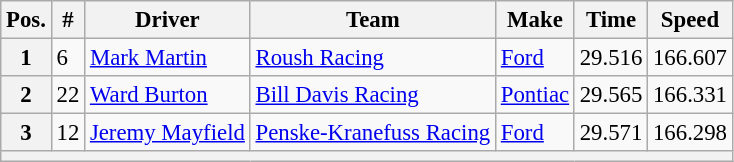<table class="wikitable" style="font-size:95%">
<tr>
<th>Pos.</th>
<th>#</th>
<th>Driver</th>
<th>Team</th>
<th>Make</th>
<th>Time</th>
<th>Speed</th>
</tr>
<tr>
<th>1</th>
<td>6</td>
<td><a href='#'>Mark Martin</a></td>
<td><a href='#'>Roush Racing</a></td>
<td><a href='#'>Ford</a></td>
<td>29.516</td>
<td>166.607</td>
</tr>
<tr>
<th>2</th>
<td>22</td>
<td><a href='#'>Ward Burton</a></td>
<td><a href='#'>Bill Davis Racing</a></td>
<td><a href='#'>Pontiac</a></td>
<td>29.565</td>
<td>166.331</td>
</tr>
<tr>
<th>3</th>
<td>12</td>
<td><a href='#'>Jeremy Mayfield</a></td>
<td><a href='#'>Penske-Kranefuss Racing</a></td>
<td><a href='#'>Ford</a></td>
<td>29.571</td>
<td>166.298</td>
</tr>
<tr>
<th colspan="7"></th>
</tr>
</table>
